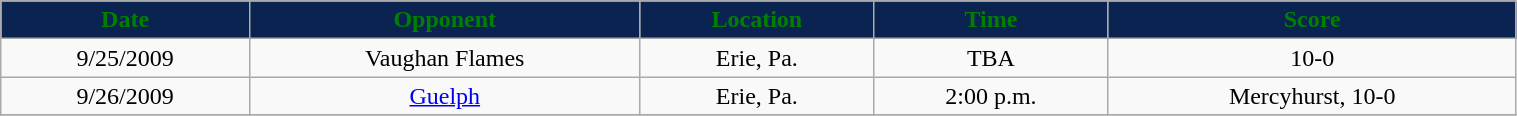<table class="wikitable" width="80%">
<tr align="center"  style="background:#0a2351;color:green;">
<td><strong>Date</strong></td>
<td><strong>Opponent</strong></td>
<td><strong>Location</strong></td>
<td><strong>Time</strong></td>
<td><strong>Score</strong></td>
</tr>
<tr align="center" bgcolor="">
<td>9/25/2009</td>
<td>Vaughan Flames</td>
<td>Erie, Pa.</td>
<td>TBA</td>
<td>10-0</td>
</tr>
<tr align="center" bgcolor="">
<td>9/26/2009</td>
<td><a href='#'>Guelph</a></td>
<td>Erie, Pa.</td>
<td>2:00 p.m.</td>
<td>Mercyhurst, 10-0</td>
</tr>
<tr align="center" bgcolor="">
</tr>
</table>
